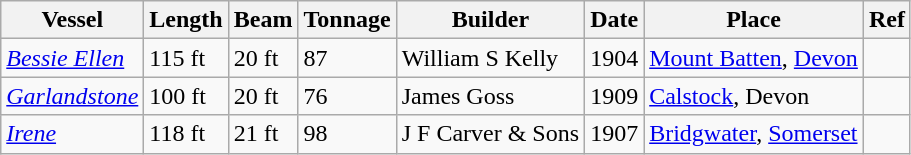<table class="wikitable">
<tr>
<th>Vessel</th>
<th>Length</th>
<th>Beam</th>
<th>Tonnage</th>
<th>Builder</th>
<th>Date</th>
<th>Place</th>
<th>Ref</th>
</tr>
<tr>
<td> <em><a href='#'>Bessie Ellen</a></em></td>
<td>115 ft</td>
<td>20 ft</td>
<td>87</td>
<td>William S Kelly</td>
<td>1904</td>
<td><a href='#'>Mount Batten</a>, <a href='#'>Devon</a></td>
<td></td>
</tr>
<tr>
<td> <em><a href='#'>Garlandstone</a></em></td>
<td>100 ft</td>
<td>20 ft</td>
<td>76</td>
<td>James Goss</td>
<td>1909</td>
<td><a href='#'>Calstock</a>, Devon</td>
<td></td>
</tr>
<tr>
<td> <em><a href='#'>Irene</a></em></td>
<td>118 ft</td>
<td>21 ft</td>
<td>98</td>
<td>J F Carver & Sons</td>
<td>1907</td>
<td><a href='#'>Bridgwater</a>, <a href='#'>Somerset</a></td>
<td></td>
</tr>
</table>
